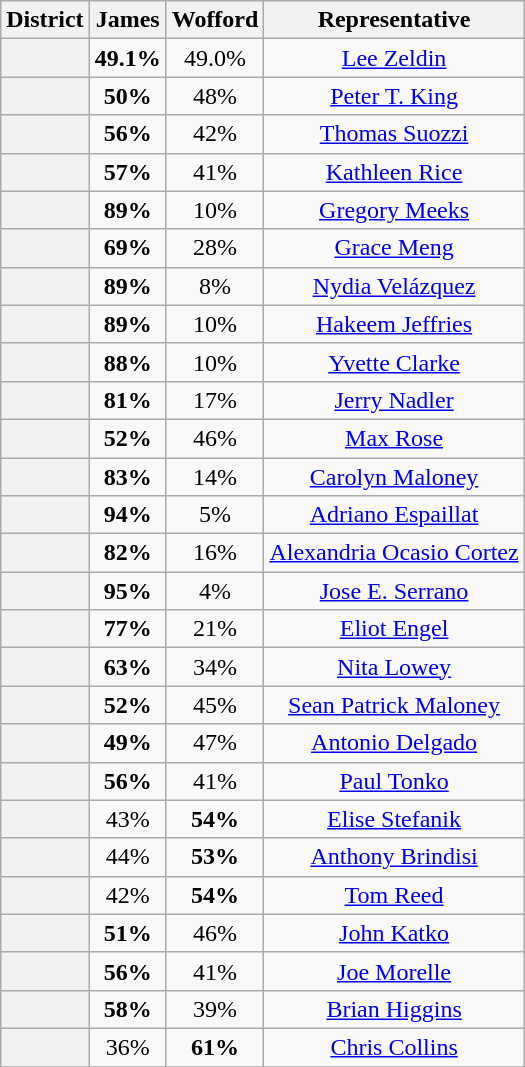<table class=wikitable>
<tr>
<th>District</th>
<th>James</th>
<th>Wofford</th>
<th>Representative</th>
</tr>
<tr align=center>
<th></th>
<td><strong>49.1%</strong></td>
<td>49.0%</td>
<td><a href='#'>Lee Zeldin</a></td>
</tr>
<tr align=center>
<th></th>
<td><strong>50%</strong></td>
<td>48%</td>
<td><a href='#'>Peter T. King</a></td>
</tr>
<tr align=center>
<th></th>
<td><strong>56%</strong></td>
<td>42%</td>
<td><a href='#'>Thomas Suozzi</a></td>
</tr>
<tr align=center>
<th></th>
<td><strong>57%</strong></td>
<td>41%</td>
<td><a href='#'>Kathleen Rice</a></td>
</tr>
<tr align=center>
<th></th>
<td><strong>89%</strong></td>
<td>10%</td>
<td><a href='#'>Gregory Meeks</a></td>
</tr>
<tr align=center>
<th></th>
<td><strong>69%</strong></td>
<td>28%</td>
<td><a href='#'>Grace Meng</a></td>
</tr>
<tr align=center>
<th></th>
<td><strong>89%</strong></td>
<td>8%</td>
<td><a href='#'>Nydia Velázquez</a></td>
</tr>
<tr align=center>
<th></th>
<td><strong>89%</strong></td>
<td>10%</td>
<td><a href='#'>Hakeem Jeffries</a></td>
</tr>
<tr align=center>
<th></th>
<td><strong>88%</strong></td>
<td>10%</td>
<td><a href='#'>Yvette Clarke</a></td>
</tr>
<tr align=center>
<th></th>
<td><strong>81%</strong></td>
<td>17%</td>
<td><a href='#'>Jerry Nadler</a></td>
</tr>
<tr align=center>
<th></th>
<td><strong>52%</strong></td>
<td>46%</td>
<td><a href='#'>Max Rose</a></td>
</tr>
<tr align=center>
<th></th>
<td><strong>83%</strong></td>
<td>14%</td>
<td><a href='#'>Carolyn Maloney</a></td>
</tr>
<tr align=center>
<th></th>
<td><strong>94%</strong></td>
<td>5%</td>
<td><a href='#'>Adriano Espaillat</a></td>
</tr>
<tr align=center>
<th></th>
<td><strong>82%</strong></td>
<td>16%</td>
<td><a href='#'>Alexandria Ocasio Cortez</a></td>
</tr>
<tr align=center>
<th></th>
<td><strong>95%</strong></td>
<td>4%</td>
<td><a href='#'>Jose E. Serrano</a></td>
</tr>
<tr align=center>
<th></th>
<td><strong>77%</strong></td>
<td>21%</td>
<td><a href='#'>Eliot Engel</a></td>
</tr>
<tr align=center>
<th></th>
<td><strong>63%</strong></td>
<td>34%</td>
<td><a href='#'>Nita Lowey</a></td>
</tr>
<tr align=center>
<th></th>
<td><strong>52%</strong></td>
<td>45%</td>
<td><a href='#'>Sean Patrick Maloney</a></td>
</tr>
<tr align=center>
<th></th>
<td><strong>49%</strong></td>
<td>47%</td>
<td><a href='#'>Antonio Delgado</a></td>
</tr>
<tr align=center>
<th></th>
<td><strong>56%</strong></td>
<td>41%</td>
<td><a href='#'>Paul Tonko</a></td>
</tr>
<tr align=center>
<th></th>
<td>43%</td>
<td><strong>54%</strong></td>
<td><a href='#'>Elise Stefanik</a></td>
</tr>
<tr align=center>
<th></th>
<td>44%</td>
<td><strong>53%</strong></td>
<td><a href='#'>Anthony Brindisi</a></td>
</tr>
<tr align=center>
<th></th>
<td>42%</td>
<td><strong>54%</strong></td>
<td><a href='#'>Tom Reed</a></td>
</tr>
<tr align=center>
<th></th>
<td><strong>51%</strong></td>
<td>46%</td>
<td><a href='#'>John Katko</a></td>
</tr>
<tr align=center>
<th></th>
<td><strong>56%</strong></td>
<td>41%</td>
<td><a href='#'>Joe Morelle</a></td>
</tr>
<tr align=center>
<th></th>
<td><strong>58%</strong></td>
<td>39%</td>
<td><a href='#'>Brian Higgins</a></td>
</tr>
<tr align=center>
<th></th>
<td>36%</td>
<td><strong>61%</strong></td>
<td><a href='#'>Chris Collins</a></td>
</tr>
<tr align=center>
</tr>
</table>
